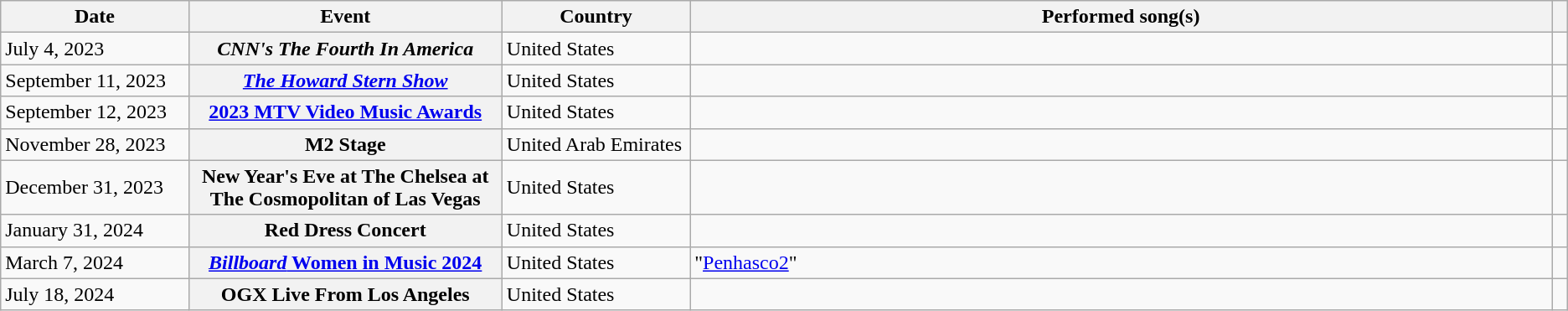<table class="wikitable sortable plainrowheaders">
<tr>
<th style="width:12%;">Date</th>
<th style="width:20%;">Event</th>
<th style="width:12%;">Country</th>
<th>Performed song(s)</th>
<th style="width:1%;"></th>
</tr>
<tr>
<td>July 4, 2023</td>
<th scope="row"><em>CNN's The Fourth In America</em></th>
<td>United States</td>
<td></td>
<td align="center"></td>
</tr>
<tr>
<td>September 11, 2023</td>
<th scope="row"><em><a href='#'>The Howard Stern Show</a></em></th>
<td>United States</td>
<td></td>
<td align="center"></td>
</tr>
<tr>
<td>September 12, 2023</td>
<th scope="row"><a href='#'>2023 MTV Video Music Awards</a></th>
<td>United States</td>
<td></td>
<td align="center"></td>
</tr>
<tr>
<td>November 28, 2023</td>
<th scope="row">M2 Stage</th>
<td>United Arab Emirates</td>
<td></td>
<td align="center"></td>
</tr>
<tr>
<td>December 31, 2023</td>
<th scope="row">New Year's Eve at The Chelsea at The Cosmopolitan of Las Vegas</th>
<td>United States</td>
<td></td>
<td align="center"></td>
</tr>
<tr>
<td>January 31, 2024</td>
<th scope="row">Red Dress Concert</th>
<td>United States</td>
<td></td>
<td align="center"></td>
</tr>
<tr>
<td>March 7, 2024</td>
<th scope="row"><a href='#'><em>Billboard</em> Women in Music 2024</a></th>
<td>United States</td>
<td>"<a href='#'>Penhasco2</a>" </td>
<td></td>
</tr>
<tr>
<td>July 18, 2024</td>
<th scope="row">OGX Live From Los Angeles</th>
<td>United States</td>
<td></td>
<td></td>
</tr>
</table>
